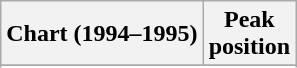<table class="wikitable sortable plainrowheaders" style="text-align:center">
<tr>
<th scope="col">Chart (1994–1995)</th>
<th scope="col">Peak<br>position</th>
</tr>
<tr>
</tr>
<tr>
</tr>
<tr>
</tr>
<tr>
</tr>
</table>
